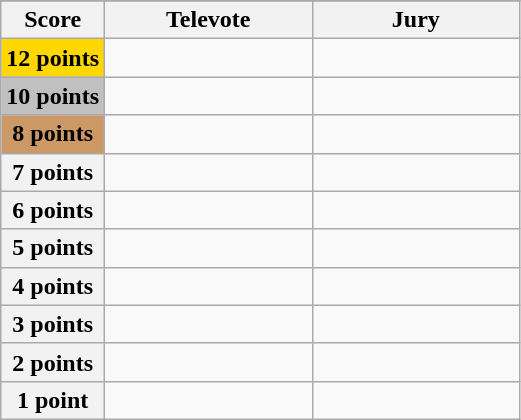<table class="wikitable">
<tr>
</tr>
<tr>
<th scope="col" width="20%">Score</th>
<th scope="col" width="40%">Televote</th>
<th scope="col" width="40%">Jury</th>
</tr>
<tr>
<th scope="row" style="background:gold">12 points</th>
<td></td>
<td></td>
</tr>
<tr>
<th scope="row" style="background:silver">10 points</th>
<td></td>
<td></td>
</tr>
<tr>
<th scope="row" style="background:#CC9966">8 points</th>
<td></td>
<td></td>
</tr>
<tr>
<th scope="row">7 points</th>
<td></td>
<td></td>
</tr>
<tr>
<th scope="row">6 points</th>
<td></td>
<td></td>
</tr>
<tr>
<th scope="row">5 points</th>
<td></td>
<td></td>
</tr>
<tr>
<th scope="row">4 points</th>
<td></td>
<td></td>
</tr>
<tr>
<th scope="row">3 points</th>
<td></td>
<td></td>
</tr>
<tr>
<th scope="row">2 points</th>
<td></td>
<td></td>
</tr>
<tr>
<th scope="row">1 point</th>
<td></td>
<td></td>
</tr>
</table>
